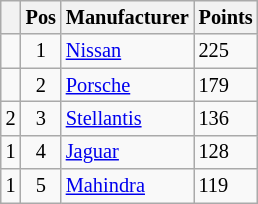<table class="wikitable" style="font-size: 85%;">
<tr>
<th></th>
<th>Pos</th>
<th>Manufacturer</th>
<th>Points</th>
</tr>
<tr>
<td align="left"></td>
<td align="center">1</td>
<td> <a href='#'>Nissan</a></td>
<td align="left">225</td>
</tr>
<tr>
<td align="left"></td>
<td align="center">2</td>
<td> <a href='#'>Porsche</a></td>
<td align="left">179</td>
</tr>
<tr>
<td align="left"> 2</td>
<td align="center">3</td>
<td> <a href='#'>Stellantis</a></td>
<td align="left">136</td>
</tr>
<tr>
<td align="left"> 1</td>
<td align="center">4</td>
<td> <a href='#'>Jaguar</a></td>
<td align="left">128</td>
</tr>
<tr>
<td align="left"> 1</td>
<td align="center">5</td>
<td> <a href='#'>Mahindra</a></td>
<td align="left">119</td>
</tr>
</table>
